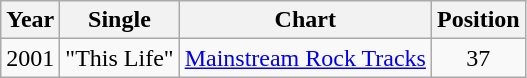<table class="wikitable">
<tr>
<th>Year</th>
<th>Single</th>
<th>Chart</th>
<th>Position</th>
</tr>
<tr>
<td>2001</td>
<td>"This Life"</td>
<td><a href='#'>Mainstream Rock Tracks</a></td>
<td style="text-align:center;">37</td>
</tr>
</table>
